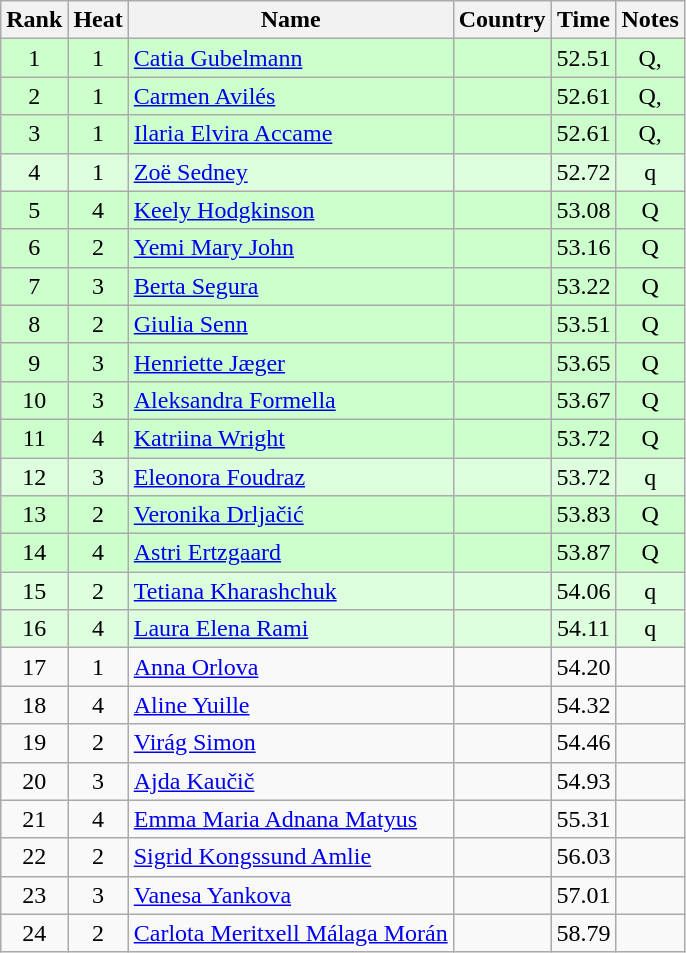<table class="wikitable sortable" style="text-align:center">
<tr>
<th>Rank</th>
<th>Heat</th>
<th>Name</th>
<th>Country</th>
<th>Time</th>
<th>Notes</th>
</tr>
<tr bgcolor=ccffcc>
<td>1</td>
<td>1</td>
<td align=left><a href='#'>Catia Gubelmann</a></td>
<td align=left></td>
<td>52.51</td>
<td>Q, </td>
</tr>
<tr bgcolor=ccffcc>
<td>2</td>
<td>1</td>
<td align=left><a href='#'>Carmen Avilés</a></td>
<td align=left></td>
<td>52.61</td>
<td>Q, </td>
</tr>
<tr bgcolor=ccffcc>
<td>3</td>
<td>1</td>
<td align=left><a href='#'>Ilaria Elvira Accame</a></td>
<td align=left></td>
<td>52.61</td>
<td>Q, </td>
</tr>
<tr bgcolor=ddffdd>
<td>4</td>
<td>1</td>
<td align=left><a href='#'>Zoë Sedney</a></td>
<td align=left></td>
<td>52.72</td>
<td>q</td>
</tr>
<tr bgcolor=ccffcc>
<td>5</td>
<td>4</td>
<td align=left><a href='#'>Keely Hodgkinson</a></td>
<td align=left></td>
<td>53.08</td>
<td>Q</td>
</tr>
<tr bgcolor=ccffcc>
<td>6</td>
<td>2</td>
<td align=left><a href='#'>Yemi Mary John</a></td>
<td align=left></td>
<td>53.16</td>
<td>Q</td>
</tr>
<tr bgcolor=ccffcc>
<td>7</td>
<td>3</td>
<td align=left><a href='#'>Berta Segura</a></td>
<td align=left></td>
<td>53.22</td>
<td>Q</td>
</tr>
<tr bgcolor=ccffcc>
<td>8</td>
<td>2</td>
<td align=left><a href='#'>Giulia Senn</a></td>
<td align=left></td>
<td>53.51</td>
<td>Q</td>
</tr>
<tr bgcolor=ccffcc>
<td>9</td>
<td>3</td>
<td align=left><a href='#'>Henriette Jæger</a></td>
<td align=left></td>
<td>53.65</td>
<td>Q</td>
</tr>
<tr bgcolor=ccffcc>
<td>10</td>
<td>3</td>
<td align=left><a href='#'>Aleksandra Formella</a></td>
<td align=left></td>
<td>53.67</td>
<td>Q</td>
</tr>
<tr bgcolor=ccffcc>
<td>11</td>
<td>4</td>
<td align=left><a href='#'>Katriina Wright</a></td>
<td align=left></td>
<td>53.72</td>
<td>Q</td>
</tr>
<tr bgcolor=ddffdd>
<td>12</td>
<td>3</td>
<td align=left><a href='#'>Eleonora Foudraz</a></td>
<td align=left></td>
<td>53.72</td>
<td>q</td>
</tr>
<tr bgcolor=ccffcc>
<td>13</td>
<td>2</td>
<td align=left><a href='#'>Veronika Drljačić</a></td>
<td align=left></td>
<td>53.83</td>
<td>Q</td>
</tr>
<tr bgcolor=ccffcc>
<td>14</td>
<td>4</td>
<td align=left><a href='#'>Astri Ertzgaard</a></td>
<td align=left></td>
<td>53.87</td>
<td>Q</td>
</tr>
<tr bgcolor=ddffdd>
<td>15</td>
<td>2</td>
<td align=left><a href='#'>Tetiana Kharashchuk</a></td>
<td align=left></td>
<td>54.06</td>
<td>q</td>
</tr>
<tr bgcolor=ddffdd>
<td>16</td>
<td>4</td>
<td align=left><a href='#'>Laura Elena Rami</a></td>
<td align=left></td>
<td>54.11</td>
<td>q</td>
</tr>
<tr>
<td>17</td>
<td>1</td>
<td align=left><a href='#'>Anna Orlova</a></td>
<td align=left></td>
<td>54.20</td>
<td></td>
</tr>
<tr>
<td>18</td>
<td>4</td>
<td align=left><a href='#'>Aline Yuille</a></td>
<td align=left></td>
<td>54.32</td>
<td></td>
</tr>
<tr>
<td>19</td>
<td>2</td>
<td align=left><a href='#'>Virág Simon</a></td>
<td align=left></td>
<td>54.46</td>
<td></td>
</tr>
<tr>
<td>20</td>
<td>3</td>
<td align=left><a href='#'>Ajda Kaučič</a></td>
<td align=left></td>
<td>54.93</td>
<td></td>
</tr>
<tr>
<td>21</td>
<td>4</td>
<td align=left><a href='#'>Emma Maria Adnana Matyus</a></td>
<td align=left></td>
<td>55.31</td>
<td></td>
</tr>
<tr>
<td>22</td>
<td>2</td>
<td align=left><a href='#'>Sigrid Kongssund Amlie</a></td>
<td align=left></td>
<td>56.03</td>
<td></td>
</tr>
<tr>
<td>23</td>
<td>3</td>
<td align=left><a href='#'>Vanesa Yankova</a></td>
<td align=left></td>
<td>57.01</td>
<td></td>
</tr>
<tr>
<td>24</td>
<td>2</td>
<td align=left><a href='#'>Carlota Meritxell Málaga Morán</a></td>
<td align=left></td>
<td>58.79</td>
<td></td>
</tr>
</table>
